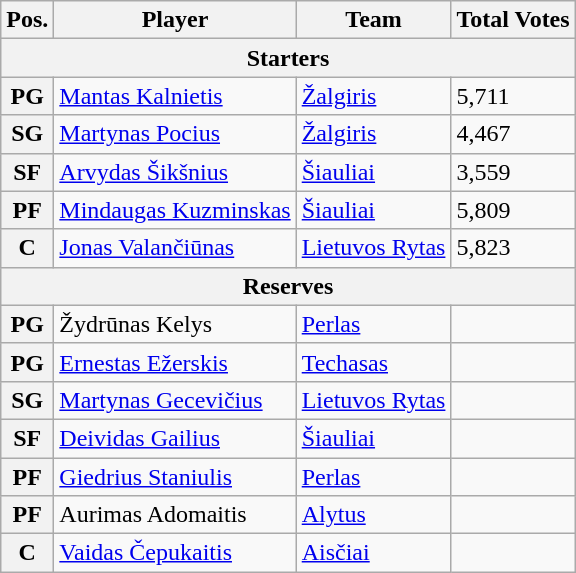<table class="wikitable">
<tr>
<th>Pos.</th>
<th>Player</th>
<th>Team</th>
<th>Total Votes</th>
</tr>
<tr>
<th colspan="4">Starters</th>
</tr>
<tr>
<th>PG</th>
<td> <a href='#'>Mantas Kalnietis</a></td>
<td><a href='#'>Žalgiris</a></td>
<td>5,711</td>
</tr>
<tr>
<th>SG</th>
<td> <a href='#'>Martynas Pocius</a></td>
<td><a href='#'>Žalgiris</a></td>
<td>4,467</td>
</tr>
<tr>
<th>SF</th>
<td> <a href='#'>Arvydas Šikšnius</a></td>
<td><a href='#'>Šiauliai</a></td>
<td>3,559</td>
</tr>
<tr>
<th>PF</th>
<td> <a href='#'>Mindaugas Kuzminskas</a></td>
<td><a href='#'>Šiauliai</a></td>
<td>5,809</td>
</tr>
<tr>
<th>C</th>
<td> <a href='#'>Jonas Valančiūnas</a></td>
<td><a href='#'>Lietuvos Rytas</a></td>
<td>5,823</td>
</tr>
<tr>
<th colspan="4">Reserves</th>
</tr>
<tr>
<th>PG</th>
<td> Žydrūnas Kelys</td>
<td><a href='#'>Perlas</a></td>
<td></td>
</tr>
<tr>
<th>PG</th>
<td> <a href='#'>Ernestas Ežerskis</a></td>
<td><a href='#'>Techasas</a></td>
<td></td>
</tr>
<tr>
<th>SG</th>
<td> <a href='#'>Martynas Gecevičius</a></td>
<td><a href='#'>Lietuvos Rytas</a></td>
<td></td>
</tr>
<tr>
<th>SF</th>
<td> <a href='#'>Deividas Gailius</a></td>
<td><a href='#'>Šiauliai</a></td>
<td></td>
</tr>
<tr>
<th>PF</th>
<td> <a href='#'>Giedrius Staniulis</a></td>
<td><a href='#'>Perlas</a></td>
<td></td>
</tr>
<tr>
<th>PF</th>
<td> Aurimas Adomaitis</td>
<td><a href='#'>Alytus</a></td>
<td></td>
</tr>
<tr>
<th>C</th>
<td> <a href='#'>Vaidas Čepukaitis</a></td>
<td><a href='#'>Aisčiai</a></td>
<td></td>
</tr>
</table>
